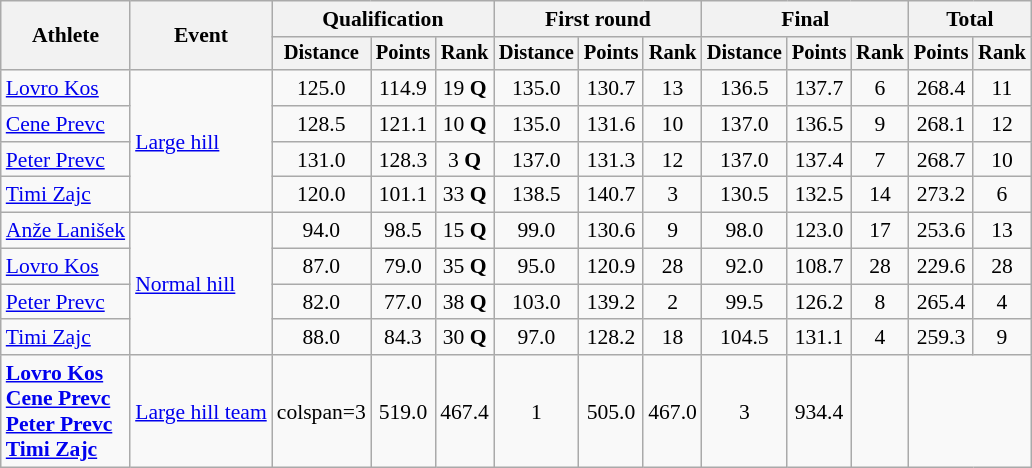<table class="wikitable" style="font-size:90%">
<tr>
<th rowspan=2>Athlete</th>
<th rowspan=2>Event</th>
<th colspan=3>Qualification</th>
<th colspan=3>First round</th>
<th colspan=3>Final</th>
<th colspan=2>Total</th>
</tr>
<tr style="font-size:95%">
<th>Distance</th>
<th>Points</th>
<th>Rank</th>
<th>Distance</th>
<th>Points</th>
<th>Rank</th>
<th>Distance</th>
<th>Points</th>
<th>Rank</th>
<th>Points</th>
<th>Rank</th>
</tr>
<tr align=center>
<td align=left><a href='#'>Lovro Kos</a></td>
<td align=left rowspan=4><a href='#'>Large hill</a></td>
<td>125.0</td>
<td>114.9</td>
<td>19 <strong>Q</strong></td>
<td>135.0</td>
<td>130.7</td>
<td>13</td>
<td>136.5</td>
<td>137.7</td>
<td>6</td>
<td>268.4</td>
<td>11</td>
</tr>
<tr align=center>
<td align=left><a href='#'>Cene Prevc</a></td>
<td>128.5</td>
<td>121.1</td>
<td>10 <strong>Q</strong></td>
<td>135.0</td>
<td>131.6</td>
<td>10</td>
<td>137.0</td>
<td>136.5</td>
<td>9</td>
<td>268.1</td>
<td>12</td>
</tr>
<tr align=center>
<td align=left><a href='#'>Peter Prevc</a></td>
<td>131.0</td>
<td>128.3</td>
<td>3 <strong>Q</strong></td>
<td>137.0</td>
<td>131.3</td>
<td>12</td>
<td>137.0</td>
<td>137.4</td>
<td>7</td>
<td>268.7</td>
<td>10</td>
</tr>
<tr align=center>
<td align=left><a href='#'>Timi Zajc</a></td>
<td>120.0</td>
<td>101.1</td>
<td>33 <strong>Q</strong></td>
<td>138.5</td>
<td>140.7</td>
<td>3</td>
<td>130.5</td>
<td>132.5</td>
<td>14</td>
<td>273.2</td>
<td>6</td>
</tr>
<tr align=center>
<td align=left><a href='#'>Anže Lanišek</a></td>
<td align=left rowspan=4><a href='#'>Normal hill</a></td>
<td>94.0</td>
<td>98.5</td>
<td>15 <strong>Q</strong></td>
<td>99.0</td>
<td>130.6</td>
<td>9</td>
<td>98.0</td>
<td>123.0</td>
<td>17</td>
<td>253.6</td>
<td>13</td>
</tr>
<tr align=center>
<td align=left><a href='#'>Lovro Kos</a></td>
<td>87.0</td>
<td>79.0</td>
<td>35 <strong>Q</strong></td>
<td>95.0</td>
<td>120.9</td>
<td>28</td>
<td>92.0</td>
<td>108.7</td>
<td>28</td>
<td>229.6</td>
<td>28</td>
</tr>
<tr align=center>
<td align=left><a href='#'>Peter Prevc</a></td>
<td>82.0</td>
<td>77.0</td>
<td>38 <strong>Q</strong></td>
<td>103.0</td>
<td>139.2</td>
<td>2</td>
<td>99.5</td>
<td>126.2</td>
<td>8</td>
<td>265.4</td>
<td>4</td>
</tr>
<tr align=center>
<td align=left><a href='#'>Timi Zajc</a></td>
<td>88.0</td>
<td>84.3</td>
<td>30 <strong>Q</strong></td>
<td>97.0</td>
<td>128.2</td>
<td>18</td>
<td>104.5</td>
<td>131.1</td>
<td>4</td>
<td>259.3</td>
<td>9</td>
</tr>
<tr align=center>
<td align=left><strong><a href='#'>Lovro Kos</a><br><a href='#'>Cene Prevc</a><br><a href='#'>Peter Prevc</a><br><a href='#'>Timi Zajc</a></strong></td>
<td align=left><a href='#'>Large hill team</a></td>
<td>colspan=3 </td>
<td>519.0</td>
<td>467.4</td>
<td>1</td>
<td>505.0</td>
<td>467.0</td>
<td>3</td>
<td>934.4</td>
<td></td>
</tr>
</table>
